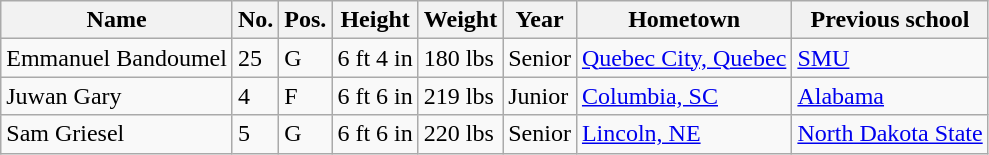<table class="wikitable sortable" border="1">
<tr>
<th>Name</th>
<th>No.</th>
<th>Pos.</th>
<th>Height</th>
<th>Weight</th>
<th>Year</th>
<th>Hometown</th>
<th class="unsortable">Previous school</th>
</tr>
<tr>
<td>Emmanuel Bandoumel</td>
<td>25</td>
<td>G</td>
<td>6 ft 4 in</td>
<td>180 lbs</td>
<td>Senior</td>
<td><a href='#'>Quebec City, Quebec</a></td>
<td><a href='#'>SMU</a></td>
</tr>
<tr>
<td>Juwan Gary</td>
<td>4</td>
<td>F</td>
<td>6 ft 6 in</td>
<td>219 lbs</td>
<td>Junior</td>
<td><a href='#'>Columbia, SC</a></td>
<td><a href='#'>Alabama</a></td>
</tr>
<tr>
<td>Sam Griesel</td>
<td>5</td>
<td>G</td>
<td>6 ft 6 in</td>
<td>220 lbs</td>
<td>Senior</td>
<td><a href='#'>Lincoln, NE</a></td>
<td><a href='#'>North Dakota State</a></td>
</tr>
</table>
